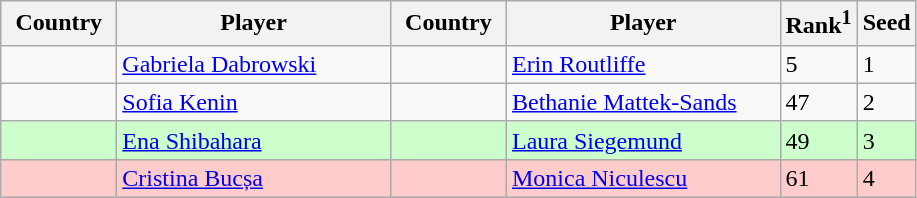<table class="sortable wikitable">
<tr>
<th width="70">Country</th>
<th width="175">Player</th>
<th width="70">Country</th>
<th width="175">Player</th>
<th>Rank<sup>1</sup></th>
<th>Seed</th>
</tr>
<tr>
<td></td>
<td><a href='#'>Gabriela Dabrowski</a></td>
<td></td>
<td><a href='#'>Erin Routliffe</a></td>
<td>5</td>
<td>1</td>
</tr>
<tr>
<td></td>
<td><a href='#'>Sofia Kenin</a></td>
<td></td>
<td><a href='#'>Bethanie Mattek-Sands</a></td>
<td>47</td>
<td>2</td>
</tr>
<tr style="background:#cfc;">
<td></td>
<td><a href='#'>Ena Shibahara</a></td>
<td></td>
<td><a href='#'>Laura Siegemund</a></td>
<td>49</td>
<td>3</td>
</tr>
<tr style="background:#fcc;">
<td></td>
<td><a href='#'>Cristina Bucșa</a></td>
<td></td>
<td><a href='#'>Monica Niculescu</a></td>
<td>61</td>
<td>4</td>
</tr>
</table>
